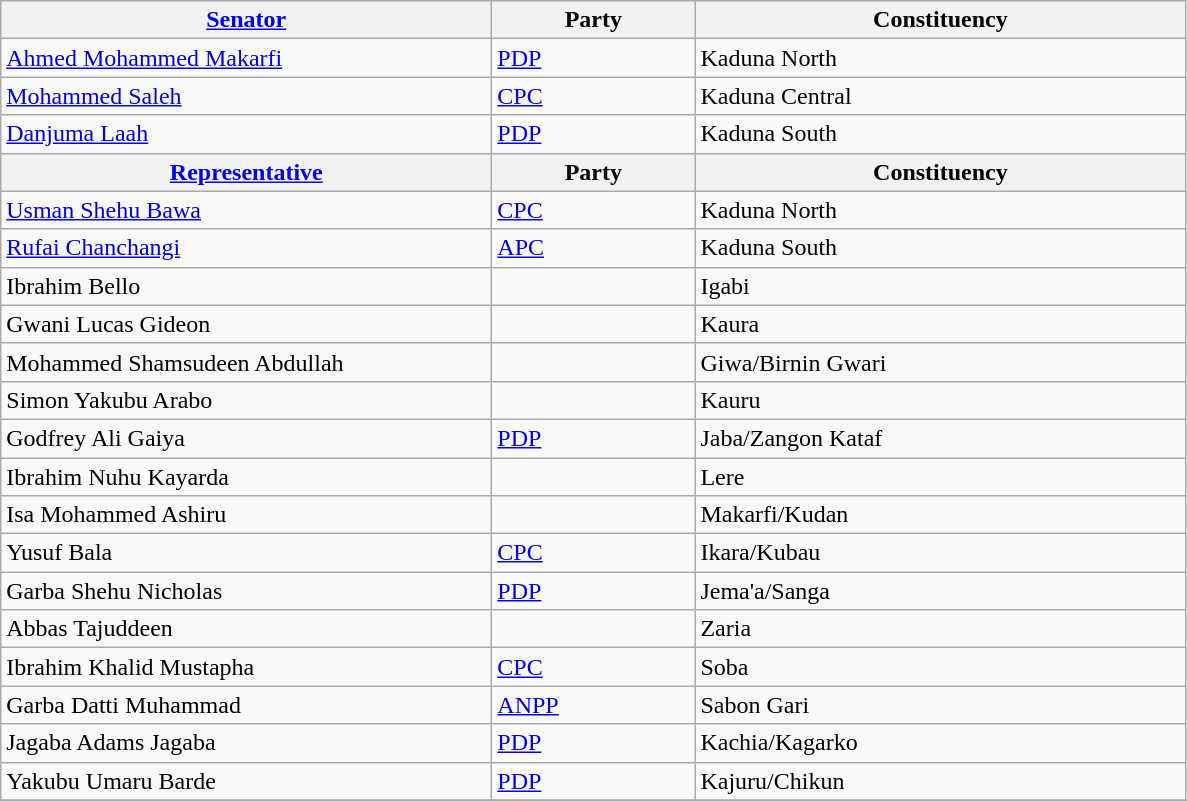<table class="wikitable">
<tr>
<th style="width:20em"><a href='#'>Senator</a></th>
<th style="width:8em">Party</th>
<th style="width:20em">Constituency</th>
</tr>
<tr>
<td><a href='#'>Ahmed Mohammed Makarfi</a></td>
<td><a href='#'>PDP</a></td>
<td>Kaduna North</td>
</tr>
<tr>
<td><a href='#'>Mohammed Saleh</a></td>
<td><a href='#'>CPC</a></td>
<td>Kaduna Central</td>
</tr>
<tr>
<td><a href='#'>Danjuma Laah</a></td>
<td><a href='#'>PDP</a></td>
<td>Kaduna South</td>
</tr>
<tr>
<th><a href='#'>Representative</a></th>
<th>Party</th>
<th>Constituency</th>
</tr>
<tr>
<td><a href='#'>Usman Shehu Bawa</a></td>
<td><a href='#'>CPC</a></td>
<td>Kaduna North</td>
</tr>
<tr>
<td><a href='#'>Rufai Chanchangi</a></td>
<td><a href='#'>APC</a></td>
<td>Kaduna South</td>
</tr>
<tr>
<td>Ibrahim Bello</td>
<td></td>
<td>Igabi</td>
</tr>
<tr>
<td>Gwani Lucas Gideon</td>
<td></td>
<td>Kaura</td>
</tr>
<tr>
<td>Mohammed Shamsudeen Abdullah</td>
<td></td>
<td>Giwa/Birnin Gwari</td>
</tr>
<tr>
<td>Simon Yakubu Arabo</td>
<td></td>
<td>Kauru</td>
</tr>
<tr>
<td>Godfrey Ali Gaiya</td>
<td><a href='#'>PDP</a></td>
<td>Jaba/Zangon Kataf</td>
</tr>
<tr>
<td>Ibrahim Nuhu Kayarda</td>
<td></td>
<td>Lere</td>
</tr>
<tr>
<td>Isa Mohammed Ashiru</td>
<td></td>
<td>Makarfi/Kudan</td>
</tr>
<tr>
<td>Yusuf Bala</td>
<td><a href='#'>CPC</a></td>
<td>Ikara/Kubau</td>
</tr>
<tr>
<td>Garba Shehu Nicholas</td>
<td><a href='#'>PDP</a></td>
<td>Jema'a/Sanga</td>
</tr>
<tr>
<td>Abbas Tajuddeen</td>
<td></td>
<td>Zaria</td>
</tr>
<tr>
<td>Ibrahim Khalid Mustapha</td>
<td><a href='#'>CPC</a></td>
<td>Soba</td>
</tr>
<tr>
<td>Garba Datti Muhammad</td>
<td><a href='#'>ANPP</a></td>
<td>Sabon Gari</td>
</tr>
<tr>
<td>Jagaba Adams Jagaba</td>
<td><a href='#'>PDP</a></td>
<td>Kachia/Kagarko</td>
</tr>
<tr>
<td>Yakubu Umaru Barde</td>
<td><a href='#'>PDP</a></td>
<td>Kajuru/Chikun</td>
</tr>
<tr>
</tr>
</table>
